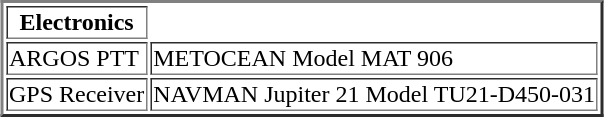<table border="2" style="margin: 1em auto 1em auto">
<tr>
<th>Electronics</th>
</tr>
<tr>
<td>ARGOS PTT</td>
<td>METOCEAN Model MAT 906</td>
</tr>
<tr>
<td>GPS Receiver</td>
<td>NAVMAN Jupiter 21 Model TU21-D450-031</td>
</tr>
</table>
